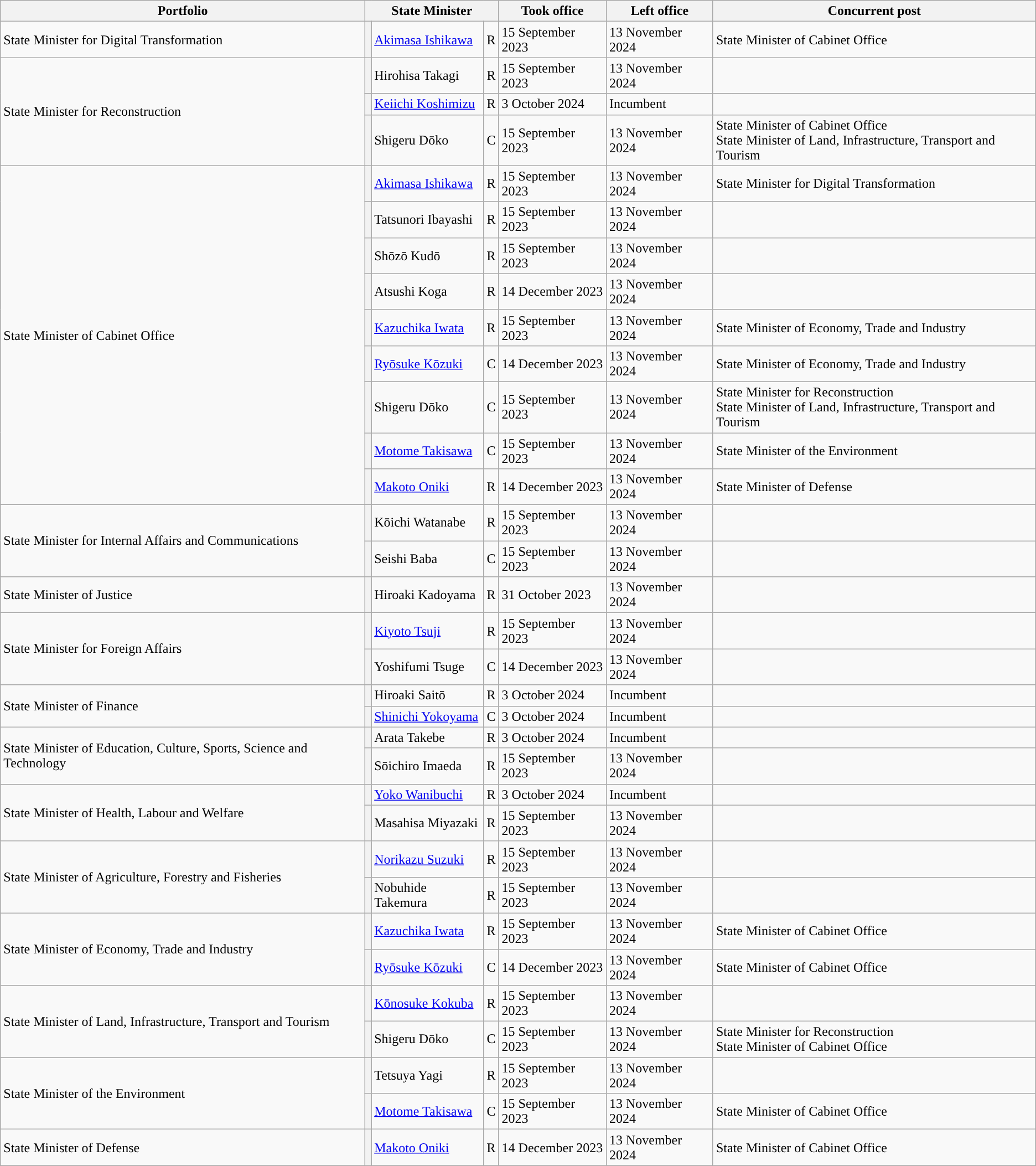<table class="wikitable">
<tr>
<th>Portfolio</th>
<th colspan="3">State Minister</th>
<th>Took office</th>
<th>Left office</th>
<th>Concurrent post</th>
</tr>
<tr>
<td>State Minister for Digital Transformation</td>
<th style="color:inherit;background-color: "></th>
<td><a href='#'>Akimasa Ishikawa</a></td>
<td>R</td>
<td>15 September 2023</td>
<td>13 November 2024</td>
<td>State Minister of Cabinet Office</td>
</tr>
<tr>
<td rowspan=3>State Minister for Reconstruction</td>
<th style="color:inherit;background-color: "></th>
<td>Hirohisa Takagi</td>
<td>R</td>
<td>15 September 2023</td>
<td>13 November 2024</td>
<td></td>
</tr>
<tr>
<th style="color:inherit;background-color: "></th>
<td><a href='#'>Keiichi Koshimizu</a></td>
<td>R</td>
<td>3 October 2024</td>
<td>Incumbent</td>
<td></td>
</tr>
<tr>
<th style="color:inherit;background-color: "></th>
<td>Shigeru Dōko</td>
<td>C</td>
<td>15 September 2023</td>
<td>13 November 2024</td>
<td>State Minister of Cabinet Office<br>State Minister of Land, Infrastructure, Transport and Tourism</td>
</tr>
<tr>
<td rowspan=9>State Minister of Cabinet Office</td>
<th style="color:inherit;background-color: "></th>
<td><a href='#'>Akimasa Ishikawa</a></td>
<td>R</td>
<td>15 September 2023</td>
<td>13 November 2024</td>
<td>State Minister for Digital Transformation</td>
</tr>
<tr>
<th style="color:inherit;background-color: "></th>
<td>Tatsunori Ibayashi</td>
<td>R</td>
<td>15 September 2023</td>
<td>13 November 2024</td>
<td></td>
</tr>
<tr>
<th style="color:inherit;background-color: "></th>
<td>Shōzō Kudō</td>
<td>R</td>
<td>15 September 2023</td>
<td>13 November 2024</td>
<td></td>
</tr>
<tr>
<th style="color:inherit;background-color: "></th>
<td>Atsushi Koga</td>
<td>R</td>
<td>14 December 2023</td>
<td>13 November 2024</td>
<td></td>
</tr>
<tr>
<th style="color:inherit;background-color: "></th>
<td><a href='#'>Kazuchika Iwata</a></td>
<td>R</td>
<td>15 September 2023</td>
<td>13 November 2024</td>
<td>State Minister of Economy, Trade and Industry</td>
</tr>
<tr>
<th style="color:inherit;background-color: "></th>
<td><a href='#'>Ryōsuke Kōzuki</a></td>
<td>C</td>
<td>14 December 2023</td>
<td>13 November 2024</td>
<td>State Minister of Economy, Trade and Industry</td>
</tr>
<tr>
<th style="color:inherit;background-color: "></th>
<td>Shigeru Dōko</td>
<td>C</td>
<td>15 September 2023</td>
<td>13 November 2024</td>
<td>State Minister for Reconstruction<br>State Minister of Land, Infrastructure, Transport and Tourism</td>
</tr>
<tr>
<th style="color:inherit;background-color: "></th>
<td><a href='#'>Motome Takisawa</a></td>
<td>C</td>
<td>15 September 2023</td>
<td>13 November 2024</td>
<td>State Minister of the Environment</td>
</tr>
<tr>
<th style="color:inherit;background-color: "></th>
<td><a href='#'>Makoto Oniki</a></td>
<td>R</td>
<td>14 December 2023</td>
<td>13 November 2024</td>
<td>State Minister of Defense</td>
</tr>
<tr>
<td rowspan=2>State Minister for Internal Affairs and Communications</td>
<th style="color:inherit;background-color: "></th>
<td>Kōichi Watanabe</td>
<td>R</td>
<td>15 September 2023</td>
<td>13 November 2024</td>
<td></td>
</tr>
<tr>
<th style="color:inherit;background-color: "></th>
<td>Seishi Baba</td>
<td>C</td>
<td>15 September 2023</td>
<td>13 November 2024</td>
<td></td>
</tr>
<tr>
<td>State Minister of Justice</td>
<th style="color:inherit;background-color: "></th>
<td>Hiroaki Kadoyama</td>
<td>R</td>
<td>31 October 2023</td>
<td>13 November 2024</td>
<td></td>
</tr>
<tr>
<td rowspan=2>State Minister for Foreign Affairs</td>
<th style="color:inherit;background-color: "></th>
<td><a href='#'>Kiyoto Tsuji</a></td>
<td>R</td>
<td>15 September 2023</td>
<td>13 November 2024</td>
<td></td>
</tr>
<tr>
<th style="color:inherit;background-color: "></th>
<td>Yoshifumi Tsuge</td>
<td>C</td>
<td>14 December 2023</td>
<td>13 November 2024</td>
<td></td>
</tr>
<tr>
<td rowspan=2>State Minister of Finance</td>
<th style="color:inherit;background-color: "></th>
<td>Hiroaki Saitō</td>
<td>R</td>
<td>3 October 2024</td>
<td>Incumbent</td>
<td></td>
</tr>
<tr>
<th style="color:inherit;background-color: "></th>
<td><a href='#'>Shinichi Yokoyama</a></td>
<td>C</td>
<td>3 October 2024</td>
<td>Incumbent</td>
<td></td>
</tr>
<tr>
<td rowspan=2>State Minister of Education, Culture, Sports, Science and Technology</td>
<th style="color:inherit;background-color: "></th>
<td>Arata Takebe</td>
<td>R</td>
<td>3 October 2024</td>
<td>Incumbent</td>
<td></td>
</tr>
<tr>
<th style="color:inherit;background-color: "></th>
<td>Sōichiro Imaeda</td>
<td>R</td>
<td>15 September 2023</td>
<td>13 November 2024</td>
<td></td>
</tr>
<tr>
<td rowspan=2>State Minister of Health, Labour and Welfare</td>
<th style="color:inherit;background-color: "></th>
<td><a href='#'>Yoko Wanibuchi</a></td>
<td>R</td>
<td>3 October 2024</td>
<td>Incumbent</td>
<td></td>
</tr>
<tr>
<th style="color:inherit;background-color: "></th>
<td>Masahisa Miyazaki</td>
<td>R</td>
<td>15 September 2023</td>
<td>13 November 2024</td>
<td></td>
</tr>
<tr>
<td rowspan=2>State Minister of Agriculture, Forestry and Fisheries</td>
<th style="color:inherit;background-color: "></th>
<td><a href='#'>Norikazu Suzuki</a></td>
<td>R</td>
<td>15 September 2023</td>
<td>13 November 2024</td>
<td></td>
</tr>
<tr>
<th style="color:inherit;background-color: "></th>
<td>Nobuhide Takemura</td>
<td>R</td>
<td>15 September 2023</td>
<td>13 November 2024</td>
<td></td>
</tr>
<tr>
<td rowspan=2>State Minister of Economy, Trade and Industry</td>
<th style="color:inherit;background-color: "></th>
<td><a href='#'>Kazuchika Iwata</a></td>
<td>R</td>
<td>15 September 2023</td>
<td>13 November 2024</td>
<td>State Minister of Cabinet Office</td>
</tr>
<tr>
<th style="color:inherit;background-color: "></th>
<td><a href='#'>Ryōsuke Kōzuki</a></td>
<td>C</td>
<td>14 December 2023</td>
<td>13 November 2024</td>
<td>State Minister of Cabinet Office</td>
</tr>
<tr>
<td rowspan=2>State Minister of Land, Infrastructure, Transport and Tourism</td>
<th style="color:inherit;background-color: "></th>
<td><a href='#'>Kōnosuke Kokuba</a></td>
<td>R</td>
<td>15 September 2023</td>
<td>13 November 2024</td>
<td></td>
</tr>
<tr>
<th style="color:inherit;background-color: "></th>
<td>Shigeru Dōko</td>
<td>C</td>
<td>15 September 2023</td>
<td>13 November 2024</td>
<td>State Minister for Reconstruction<br>State Minister of Cabinet Office</td>
</tr>
<tr>
<td rowspan=2>State Minister of the Environment</td>
<th style="color:inherit;background-color: "></th>
<td>Tetsuya Yagi</td>
<td>R</td>
<td>15 September 2023</td>
<td>13 November 2024</td>
<td></td>
</tr>
<tr>
<th style="color:inherit;background-color: "></th>
<td><a href='#'>Motome Takisawa</a></td>
<td>C</td>
<td>15 September 2023</td>
<td>13 November 2024</td>
<td>State Minister of Cabinet Office</td>
</tr>
<tr>
<td>State Minister of Defense</td>
<th style="color:inherit;background-color: "></th>
<td><a href='#'>Makoto Oniki</a></td>
<td>R</td>
<td>14 December 2023</td>
<td>13 November 2024</td>
<td>State Minister of Cabinet Office</td>
</tr>
</table>
